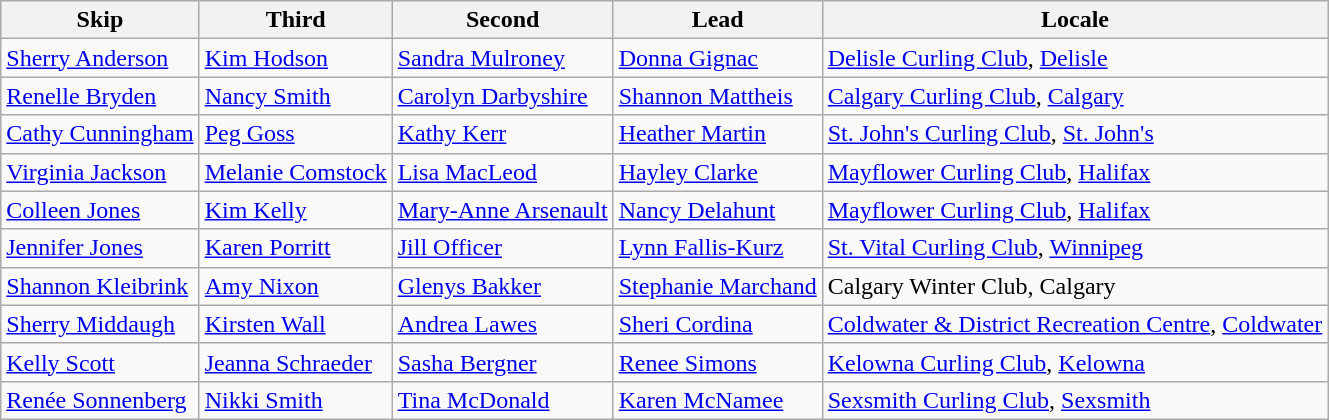<table class="wikitable">
<tr>
<th>Skip</th>
<th>Third</th>
<th>Second</th>
<th>Lead</th>
<th>Locale</th>
</tr>
<tr>
<td><a href='#'>Sherry Anderson</a></td>
<td><a href='#'>Kim Hodson</a></td>
<td><a href='#'>Sandra Mulroney</a></td>
<td><a href='#'>Donna Gignac</a></td>
<td> <a href='#'>Delisle Curling Club</a>, <a href='#'>Delisle</a></td>
</tr>
<tr>
<td><a href='#'>Renelle Bryden</a></td>
<td><a href='#'>Nancy Smith</a></td>
<td><a href='#'>Carolyn Darbyshire</a></td>
<td><a href='#'>Shannon Mattheis</a></td>
<td> <a href='#'>Calgary Curling Club</a>, <a href='#'>Calgary</a></td>
</tr>
<tr>
<td><a href='#'>Cathy Cunningham</a></td>
<td><a href='#'>Peg Goss</a></td>
<td><a href='#'>Kathy Kerr</a></td>
<td><a href='#'>Heather Martin</a></td>
<td> <a href='#'>St. John's Curling Club</a>, <a href='#'>St. John's</a></td>
</tr>
<tr>
<td><a href='#'>Virginia Jackson</a></td>
<td><a href='#'>Melanie Comstock</a></td>
<td><a href='#'>Lisa MacLeod</a></td>
<td><a href='#'>Hayley Clarke</a></td>
<td> <a href='#'>Mayflower Curling Club</a>, <a href='#'>Halifax</a></td>
</tr>
<tr>
<td><a href='#'>Colleen Jones</a></td>
<td><a href='#'>Kim Kelly</a></td>
<td><a href='#'>Mary-Anne Arsenault</a></td>
<td><a href='#'>Nancy Delahunt</a></td>
<td> <a href='#'>Mayflower Curling Club</a>, <a href='#'>Halifax</a></td>
</tr>
<tr>
<td><a href='#'>Jennifer Jones</a></td>
<td><a href='#'>Karen Porritt</a></td>
<td><a href='#'>Jill Officer</a></td>
<td><a href='#'>Lynn Fallis-Kurz</a></td>
<td> <a href='#'>St. Vital Curling Club</a>, <a href='#'>Winnipeg</a></td>
</tr>
<tr>
<td><a href='#'>Shannon Kleibrink</a></td>
<td><a href='#'>Amy Nixon</a></td>
<td><a href='#'>Glenys Bakker</a></td>
<td><a href='#'>Stephanie Marchand</a></td>
<td> Calgary Winter Club, Calgary</td>
</tr>
<tr>
<td><a href='#'>Sherry Middaugh</a></td>
<td><a href='#'>Kirsten Wall</a></td>
<td><a href='#'>Andrea Lawes</a></td>
<td><a href='#'>Sheri Cordina</a></td>
<td> <a href='#'>Coldwater & District Recreation Centre</a>, <a href='#'>Coldwater</a></td>
</tr>
<tr>
<td><a href='#'>Kelly Scott</a></td>
<td><a href='#'>Jeanna Schraeder</a></td>
<td><a href='#'>Sasha Bergner</a></td>
<td><a href='#'>Renee Simons</a></td>
<td> <a href='#'>Kelowna Curling Club</a>, <a href='#'>Kelowna</a></td>
</tr>
<tr>
<td><a href='#'>Renée Sonnenberg</a></td>
<td><a href='#'>Nikki Smith</a></td>
<td><a href='#'>Tina McDonald</a></td>
<td><a href='#'>Karen McNamee</a></td>
<td> <a href='#'>Sexsmith Curling Club</a>, <a href='#'>Sexsmith</a></td>
</tr>
</table>
